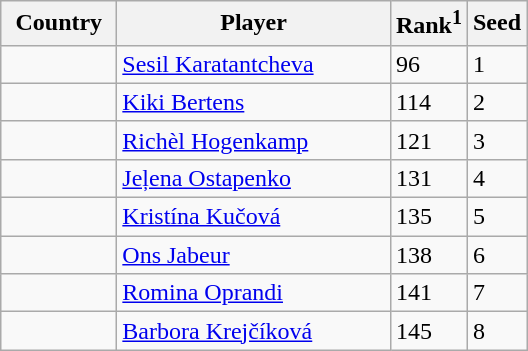<table class="sortable wikitable">
<tr>
<th width="70">Country</th>
<th width="175">Player</th>
<th>Rank<sup>1</sup></th>
<th>Seed</th>
</tr>
<tr>
<td></td>
<td><a href='#'>Sesil Karatantcheva</a></td>
<td>96</td>
<td>1</td>
</tr>
<tr>
<td></td>
<td><a href='#'>Kiki Bertens</a></td>
<td>114</td>
<td>2</td>
</tr>
<tr>
<td></td>
<td><a href='#'>Richèl Hogenkamp</a></td>
<td>121</td>
<td>3</td>
</tr>
<tr>
<td></td>
<td><a href='#'>Jeļena Ostapenko</a></td>
<td>131</td>
<td>4</td>
</tr>
<tr>
<td></td>
<td><a href='#'>Kristína Kučová</a></td>
<td>135</td>
<td>5</td>
</tr>
<tr>
<td></td>
<td><a href='#'>Ons Jabeur</a></td>
<td>138</td>
<td>6</td>
</tr>
<tr>
<td></td>
<td><a href='#'>Romina Oprandi</a></td>
<td>141</td>
<td>7</td>
</tr>
<tr>
<td></td>
<td><a href='#'>Barbora Krejčíková</a></td>
<td>145</td>
<td>8</td>
</tr>
</table>
